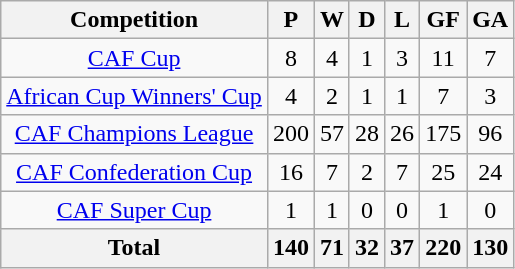<table class="wikitable sortable" style="text-align:center">
<tr>
<th>Competition</th>
<th>P</th>
<th>W</th>
<th>D</th>
<th>L</th>
<th>GF</th>
<th>GA</th>
</tr>
<tr>
<td><a href='#'>CAF Cup</a></td>
<td>8</td>
<td>4</td>
<td>1</td>
<td>3</td>
<td>11</td>
<td>7</td>
</tr>
<tr>
<td><a href='#'>African Cup Winners' Cup</a></td>
<td>4</td>
<td>2</td>
<td>1</td>
<td>1</td>
<td>7</td>
<td>3</td>
</tr>
<tr>
<td><a href='#'>CAF Champions League</a></td>
<td>200</td>
<td>57</td>
<td>28</td>
<td>26</td>
<td>175</td>
<td>96</td>
</tr>
<tr>
<td><a href='#'>CAF Confederation Cup</a></td>
<td>16</td>
<td>7</td>
<td>2</td>
<td>7</td>
<td>25</td>
<td>24</td>
</tr>
<tr>
<td><a href='#'>CAF Super Cup</a></td>
<td>1</td>
<td>1</td>
<td>0</td>
<td>0</td>
<td>1</td>
<td>0</td>
</tr>
<tr>
<th>Total</th>
<th>140</th>
<th>71</th>
<th>32</th>
<th>37</th>
<th>220</th>
<th>130</th>
</tr>
</table>
